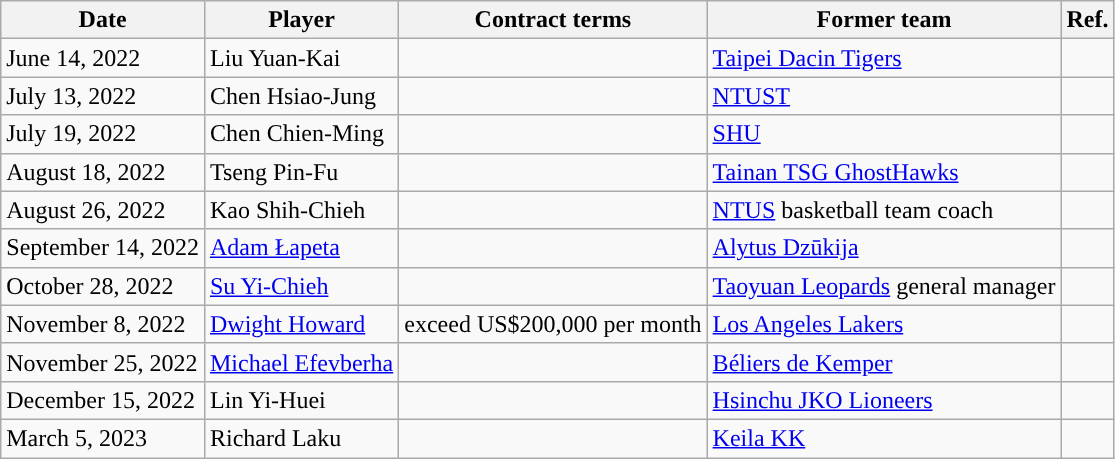<table class="wikitable">
<tr>
<th>Date</th>
<th>Player</th>
<th>Contract terms</th>
<th>Former team</th>
<th>Ref.</th>
</tr>
<tr>
<td>June 14, 2022</td>
<td>Liu Yuan-Kai</td>
<td></td>
<td> <a href='#'>Taipei Dacin Tigers</a></td>
<td></td>
</tr>
<tr>
<td>July 13, 2022</td>
<td>Chen Hsiao-Jung</td>
<td></td>
<td> <a href='#'>NTUST</a></td>
<td></td>
</tr>
<tr>
<td>July 19, 2022</td>
<td>Chen Chien-Ming</td>
<td></td>
<td> <a href='#'>SHU</a></td>
<td></td>
</tr>
<tr>
<td>August 18, 2022</td>
<td>Tseng Pin-Fu</td>
<td></td>
<td> <a href='#'>Tainan TSG GhostHawks</a></td>
<td></td>
</tr>
<tr>
<td>August 26, 2022</td>
<td>Kao Shih-Chieh</td>
<td></td>
<td> <a href='#'>NTUS</a> basketball team coach</td>
<td></td>
</tr>
<tr>
<td>September 14, 2022</td>
<td><a href='#'>Adam Łapeta</a></td>
<td></td>
<td> <a href='#'>Alytus Dzūkija</a></td>
<td></td>
</tr>
<tr>
<td>October 28, 2022</td>
<td><a href='#'>Su Yi-Chieh</a></td>
<td></td>
<td> <a href='#'>Taoyuan Leopards</a> general manager</td>
<td></td>
</tr>
<tr>
<td>November 8, 2022</td>
<td><a href='#'>Dwight Howard</a></td>
<td>exceed US$200,000 per month</td>
<td> <a href='#'>Los Angeles Lakers</a></td>
<td></td>
</tr>
<tr>
<td>November 25, 2022</td>
<td><a href='#'>Michael Efevberha</a></td>
<td></td>
<td> <a href='#'>Béliers de Kemper</a></td>
<td></td>
</tr>
<tr>
<td>December 15, 2022</td>
<td>Lin Yi-Huei</td>
<td></td>
<td> <a href='#'>Hsinchu JKO Lioneers</a></td>
<td></td>
</tr>
<tr>
<td>March 5, 2023</td>
<td>Richard Laku</td>
<td></td>
<td> <a href='#'>Keila KK</a></td>
<td></td>
</tr>
</table>
